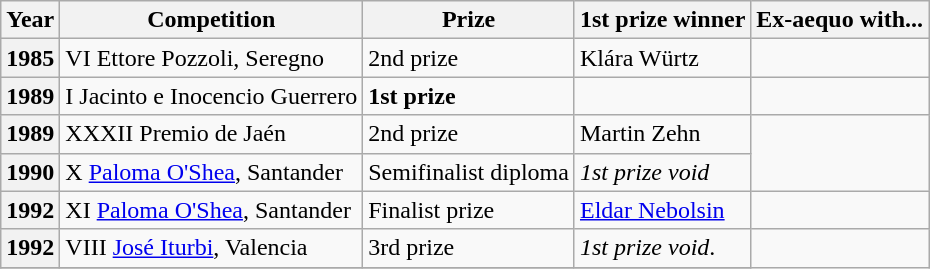<table class="wikitable">
<tr>
<th>Year</th>
<th>Competition</th>
<th>Prize</th>
<th>1st prize winner</th>
<th>Ex-aequo with...</th>
</tr>
<tr>
<th>1985</th>
<td> VI Ettore Pozzoli, Seregno</td>
<td> 2nd prize</td>
<td> Klára Würtz</td>
<td></td>
</tr>
<tr>
<th>1989</th>
<td> I Jacinto e Inocencio Guerrero</td>
<td> <strong>1st prize</strong></td>
<td></td>
<td></td>
</tr>
<tr>
<th>1989</th>
<td> XXXII Premio de Jaén</td>
<td> 2nd prize</td>
<td> Martin Zehn</td>
</tr>
<tr>
<th>1990</th>
<td> X <a href='#'>Paloma O'Shea</a>, Santander</td>
<td>Semifinalist diploma</td>
<td><em>1st prize void</em></td>
</tr>
<tr>
<th>1992</th>
<td> XI <a href='#'>Paloma O'Shea</a>, Santander</td>
<td>Finalist prize</td>
<td> <a href='#'>Eldar Nebolsin</a></td>
<td></td>
</tr>
<tr>
<th>1992</th>
<td> VIII <a href='#'>José Iturbi</a>, Valencia</td>
<td> 3rd prize</td>
<td><em>1st prize void</em>.</td>
</tr>
<tr>
</tr>
</table>
